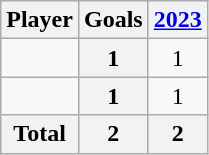<table class="wikitable sortable" style="text-align:center;">
<tr>
<th>Player</th>
<th>Goals</th>
<th><a href='#'>2023</a></th>
</tr>
<tr>
<td align="left"></td>
<th>1</th>
<td>1</td>
</tr>
<tr>
<td align="left"></td>
<th>1</th>
<td>1</td>
</tr>
<tr class="sortbottom">
<th>Total</th>
<th>2</th>
<th>2</th>
</tr>
</table>
